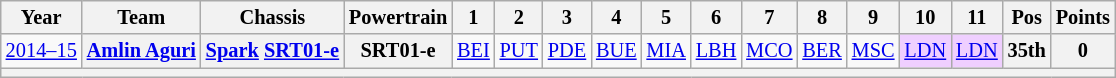<table class="wikitable" style="text-align:center; font-size:85%">
<tr>
<th>Year</th>
<th>Team</th>
<th>Chassis</th>
<th>Powertrain</th>
<th>1</th>
<th>2</th>
<th>3</th>
<th>4</th>
<th>5</th>
<th>6</th>
<th>7</th>
<th>8</th>
<th>9</th>
<th>10</th>
<th>11</th>
<th>Pos</th>
<th>Points</th>
</tr>
<tr>
<td nowrap><a href='#'>2014–15</a></td>
<th nowrap><a href='#'>Amlin Aguri</a></th>
<th nowrap><a href='#'>Spark</a> <a href='#'>SRT01-e</a></th>
<th nowrap>SRT01-e</th>
<td><a href='#'>BEI</a></td>
<td><a href='#'>PUT</a></td>
<td><a href='#'>PDE</a></td>
<td><a href='#'>BUE</a></td>
<td><a href='#'>MIA</a></td>
<td><a href='#'>LBH</a></td>
<td><a href='#'>MCO</a></td>
<td><a href='#'>BER</a></td>
<td><a href='#'>MSC</a></td>
<td style="background:#EFCFFF;"><a href='#'>LDN</a><br></td>
<td style="background:#EFCFFF;"><a href='#'>LDN</a><br></td>
<th>35th</th>
<th>0</th>
</tr>
<tr>
<th colspan="17"></th>
</tr>
</table>
